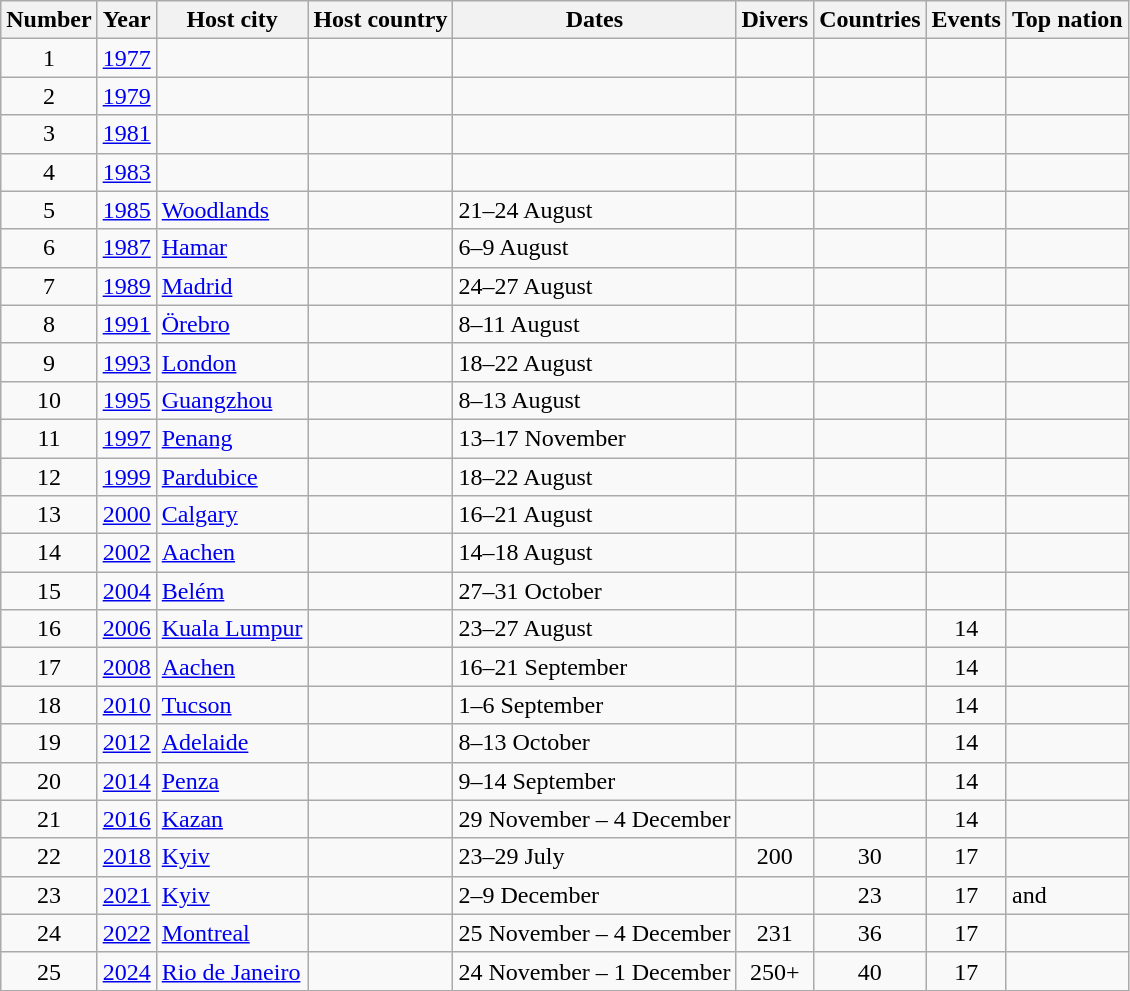<table class="wikitable">
<tr>
<th>Number</th>
<th>Year</th>
<th>Host city</th>
<th>Host country</th>
<th>Dates</th>
<th>Divers</th>
<th>Countries</th>
<th>Events</th>
<th>Top nation</th>
</tr>
<tr>
<td align=center>1</td>
<td><a href='#'>1977</a></td>
<td></td>
<td></td>
<td></td>
<td align=center></td>
<td align=center></td>
<td align=center></td>
<td></td>
</tr>
<tr>
<td align=center>2</td>
<td><a href='#'>1979</a></td>
<td></td>
<td></td>
<td></td>
<td align=center></td>
<td align=center></td>
<td align=center></td>
<td></td>
</tr>
<tr>
<td align=center>3</td>
<td><a href='#'>1981</a></td>
<td></td>
<td></td>
<td></td>
<td align=center></td>
<td align=center></td>
<td align=center></td>
<td></td>
</tr>
<tr>
<td align=center>4</td>
<td><a href='#'>1983</a></td>
<td></td>
<td></td>
<td></td>
<td align=center></td>
<td align=center></td>
<td align=center></td>
<td></td>
</tr>
<tr>
<td align=center>5</td>
<td><a href='#'>1985</a></td>
<td><a href='#'>Woodlands</a></td>
<td></td>
<td>21–24 August</td>
<td align=center></td>
<td align=center></td>
<td align=center></td>
<td></td>
</tr>
<tr>
<td align=center>6</td>
<td><a href='#'>1987</a></td>
<td><a href='#'>Hamar</a></td>
<td></td>
<td>6–9 August</td>
<td align=center></td>
<td align=center></td>
<td align=center></td>
<td></td>
</tr>
<tr>
<td align=center>7</td>
<td><a href='#'>1989</a></td>
<td><a href='#'>Madrid</a></td>
<td></td>
<td>24–27 August</td>
<td align=center></td>
<td align=center></td>
<td align=center></td>
<td></td>
</tr>
<tr>
<td align=center>8</td>
<td><a href='#'>1991</a></td>
<td><a href='#'>Örebro</a></td>
<td></td>
<td>8–11 August</td>
<td align=center></td>
<td align=center></td>
<td align=center></td>
<td></td>
</tr>
<tr>
<td align=center>9</td>
<td><a href='#'>1993</a></td>
<td><a href='#'>London</a></td>
<td></td>
<td>18–22 August</td>
<td align=center></td>
<td align=center></td>
<td align=center></td>
<td></td>
</tr>
<tr>
<td align=center>10</td>
<td><a href='#'>1995</a></td>
<td><a href='#'>Guangzhou</a></td>
<td></td>
<td>8–13 August</td>
<td align=center></td>
<td align=center></td>
<td align=center></td>
<td></td>
</tr>
<tr>
<td align=center>11</td>
<td><a href='#'>1997</a></td>
<td><a href='#'>Penang</a></td>
<td></td>
<td>13–17 November</td>
<td align=center></td>
<td align=center></td>
<td align=center></td>
<td></td>
</tr>
<tr>
<td align=center>12</td>
<td><a href='#'>1999</a></td>
<td><a href='#'>Pardubice</a></td>
<td></td>
<td>18–22 August</td>
<td align=center></td>
<td align=center></td>
<td align=center></td>
<td></td>
</tr>
<tr>
<td align=center>13</td>
<td><a href='#'>2000</a></td>
<td><a href='#'>Calgary</a></td>
<td></td>
<td>16–21 August</td>
<td align=center></td>
<td align=center></td>
<td align=center></td>
<td></td>
</tr>
<tr>
<td align=center>14</td>
<td><a href='#'>2002</a></td>
<td><a href='#'>Aachen</a></td>
<td></td>
<td>14–18 August</td>
<td align=center></td>
<td align=center></td>
<td align=center></td>
<td></td>
</tr>
<tr>
<td align=center>15</td>
<td><a href='#'>2004</a></td>
<td><a href='#'>Belém</a></td>
<td></td>
<td>27–31 October</td>
<td align=center></td>
<td align=center></td>
<td align=center></td>
<td></td>
</tr>
<tr>
<td align=center>16</td>
<td><a href='#'>2006</a></td>
<td><a href='#'>Kuala Lumpur</a></td>
<td></td>
<td>23–27 August</td>
<td align=center></td>
<td align=center></td>
<td align=center>14</td>
<td></td>
</tr>
<tr>
<td align=center>17</td>
<td><a href='#'>2008</a></td>
<td><a href='#'>Aachen</a></td>
<td></td>
<td>16–21 September</td>
<td align=center></td>
<td align=center></td>
<td align=center>14</td>
<td></td>
</tr>
<tr>
<td align=center>18</td>
<td><a href='#'>2010</a></td>
<td><a href='#'>Tucson</a></td>
<td></td>
<td>1–6 September</td>
<td align=center></td>
<td align=center></td>
<td align=center>14</td>
<td></td>
</tr>
<tr>
<td align=center>19</td>
<td><a href='#'>2012</a></td>
<td><a href='#'>Adelaide</a></td>
<td></td>
<td>8–13 October</td>
<td align=center></td>
<td align=center></td>
<td align=center>14</td>
<td></td>
</tr>
<tr>
<td align=center>20</td>
<td><a href='#'>2014</a></td>
<td><a href='#'>Penza</a></td>
<td></td>
<td>9–14 September</td>
<td align=center></td>
<td align=center></td>
<td align=center>14</td>
<td></td>
</tr>
<tr>
<td align=center>21</td>
<td><a href='#'>2016</a></td>
<td><a href='#'>Kazan</a></td>
<td></td>
<td>29 November – 4 December</td>
<td align=center></td>
<td align=center></td>
<td align=center>14</td>
<td></td>
</tr>
<tr>
<td align=center>22</td>
<td><a href='#'>2018</a></td>
<td><a href='#'>Kyiv</a></td>
<td></td>
<td>23–29 July</td>
<td align=center>200</td>
<td align=center>30</td>
<td align=center>17</td>
<td></td>
</tr>
<tr>
<td align=center>23</td>
<td><a href='#'>2021</a></td>
<td><a href='#'>Kyiv</a></td>
<td></td>
<td>2–9 December</td>
<td align=center></td>
<td align=center>23</td>
<td align=center>17</td>
<td> and </td>
</tr>
<tr>
<td align=center>24</td>
<td><a href='#'>2022</a></td>
<td><a href='#'>Montreal</a></td>
<td></td>
<td>25 November – 4 December</td>
<td align=center>231</td>
<td align=center>36</td>
<td align=center>17</td>
<td></td>
</tr>
<tr>
<td align=center>25</td>
<td><a href='#'>2024</a></td>
<td><a href='#'>Rio de Janeiro</a></td>
<td></td>
<td>24 November – 1 December</td>
<td align=center>250+</td>
<td align=center>40</td>
<td align=center>17</td>
<td></td>
</tr>
</table>
